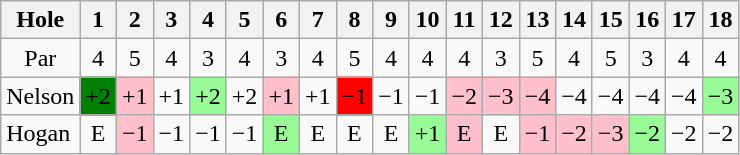<table class="wikitable" style="text-align:center">
<tr>
<th>Hole</th>
<th>1</th>
<th>2</th>
<th>3</th>
<th>4</th>
<th>5</th>
<th>6</th>
<th>7</th>
<th>8</th>
<th>9</th>
<th>10</th>
<th>11</th>
<th>12</th>
<th>13</th>
<th>14</th>
<th>15</th>
<th>16</th>
<th>17</th>
<th>18</th>
</tr>
<tr>
<td>Par</td>
<td>4</td>
<td>5</td>
<td>4</td>
<td>3</td>
<td>4</td>
<td>3</td>
<td>4</td>
<td>5</td>
<td>4</td>
<td>4</td>
<td>4</td>
<td>3</td>
<td>5</td>
<td>4</td>
<td>5</td>
<td>3</td>
<td>4</td>
<td>4</td>
</tr>
<tr>
<td align=left> Nelson</td>
<td style="background: Green;">+2</td>
<td style="background: Pink;">+1</td>
<td>+1</td>
<td style="background: PaleGreen;">+2</td>
<td>+2</td>
<td style="background: Pink;">+1</td>
<td>+1</td>
<td style="background: Red;">−1</td>
<td>−1</td>
<td>−1</td>
<td style="background: Pink;">−2</td>
<td style="background: Pink;">−3</td>
<td style="background: Pink;">−4</td>
<td>−4</td>
<td>−4</td>
<td>−4</td>
<td>−4</td>
<td style="background: PaleGreen;">−3</td>
</tr>
<tr>
<td align=left> Hogan</td>
<td>E</td>
<td style="background: Pink;">−1</td>
<td>−1</td>
<td>−1</td>
<td>−1</td>
<td style="background: PaleGreen;">E</td>
<td>E</td>
<td>E</td>
<td>E</td>
<td style="background: PaleGreen;">+1</td>
<td style="background: Pink;">E</td>
<td>E</td>
<td style="background: Pink;">−1</td>
<td style="background: Pink;">−2</td>
<td style="background: Pink;">−3</td>
<td style="background: PaleGreen;">−2</td>
<td>−2</td>
<td>−2</td>
</tr>
</table>
